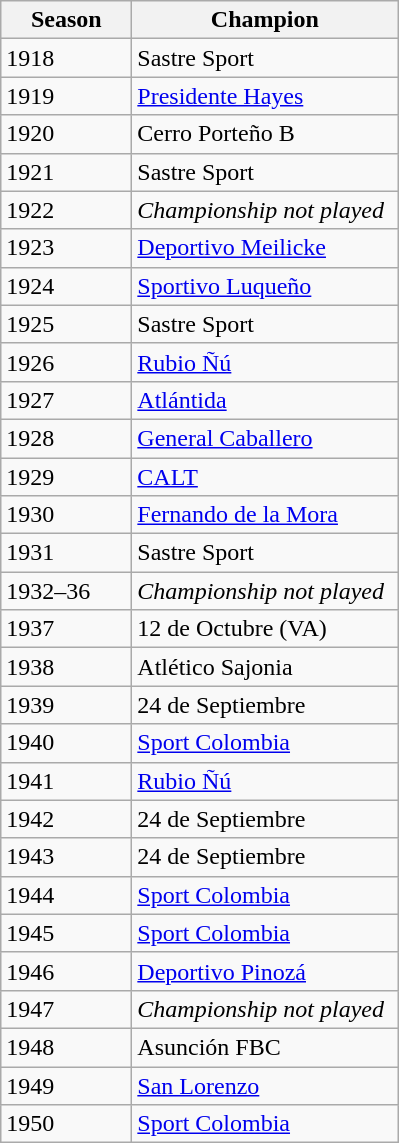<table class="sortable wikitable">
<tr>
<th width=80px>Season</th>
<th width=170px>Champion</th>
</tr>
<tr>
<td>1918</td>
<td>Sastre Sport</td>
</tr>
<tr>
<td>1919</td>
<td><a href='#'>Presidente Hayes</a></td>
</tr>
<tr>
<td>1920</td>
<td>Cerro Porteño B</td>
</tr>
<tr>
<td>1921</td>
<td>Sastre Sport</td>
</tr>
<tr>
<td>1922</td>
<td><em>Championship not played</em></td>
</tr>
<tr>
<td>1923</td>
<td><a href='#'>Deportivo Meilicke</a></td>
</tr>
<tr>
<td>1924</td>
<td><a href='#'>Sportivo Luqueño</a></td>
</tr>
<tr>
<td>1925</td>
<td>Sastre Sport</td>
</tr>
<tr>
<td>1926</td>
<td><a href='#'>Rubio Ñú</a></td>
</tr>
<tr>
<td>1927</td>
<td><a href='#'>Atlántida</a></td>
</tr>
<tr>
<td>1928</td>
<td><a href='#'>General Caballero</a></td>
</tr>
<tr>
<td>1929</td>
<td><a href='#'>CALT</a></td>
</tr>
<tr>
<td>1930</td>
<td><a href='#'>Fernando de la Mora</a></td>
</tr>
<tr>
<td>1931</td>
<td>Sastre Sport</td>
</tr>
<tr>
<td>1932–36</td>
<td><em>Championship not played</em></td>
</tr>
<tr>
<td>1937</td>
<td>12 de Octubre (VA)</td>
</tr>
<tr>
<td>1938</td>
<td>Atlético Sajonia</td>
</tr>
<tr>
<td>1939</td>
<td>24 de Septiembre</td>
</tr>
<tr>
<td>1940</td>
<td><a href='#'>Sport Colombia</a></td>
</tr>
<tr>
<td>1941</td>
<td><a href='#'>Rubio Ñú</a></td>
</tr>
<tr>
<td>1942</td>
<td>24 de Septiembre</td>
</tr>
<tr>
<td>1943</td>
<td>24 de Septiembre</td>
</tr>
<tr>
<td>1944</td>
<td><a href='#'>Sport Colombia</a></td>
</tr>
<tr>
<td>1945</td>
<td><a href='#'>Sport Colombia</a></td>
</tr>
<tr>
<td>1946</td>
<td><a href='#'>Deportivo Pinozá</a></td>
</tr>
<tr>
<td>1947</td>
<td><em>Championship not played</em></td>
</tr>
<tr>
<td>1948</td>
<td>Asunción FBC</td>
</tr>
<tr>
<td>1949</td>
<td><a href='#'>San Lorenzo</a></td>
</tr>
<tr>
<td>1950</td>
<td><a href='#'>Sport Colombia</a></td>
</tr>
</table>
